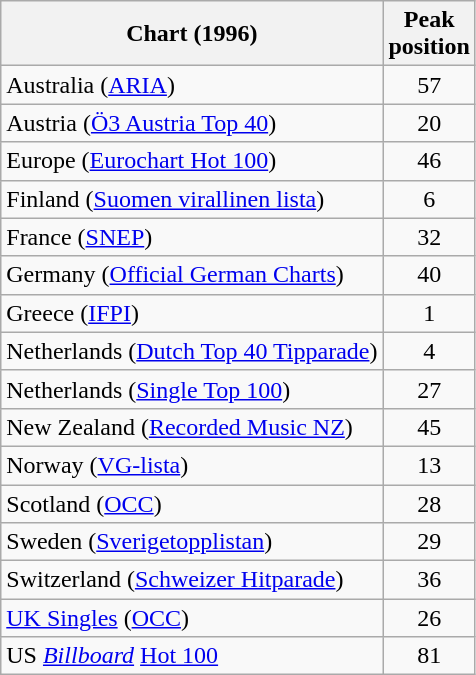<table class="wikitable sortable">
<tr>
<th>Chart (1996)</th>
<th>Peak<br>position</th>
</tr>
<tr>
<td>Australia (<a href='#'>ARIA</a>)</td>
<td align="center">57</td>
</tr>
<tr>
<td>Austria (<a href='#'>Ö3 Austria Top 40</a>)</td>
<td align="center">20</td>
</tr>
<tr>
<td>Europe (<a href='#'>Eurochart Hot 100</a>)</td>
<td align="center">46</td>
</tr>
<tr>
<td>Finland (<a href='#'>Suomen virallinen lista</a>)</td>
<td align="center">6</td>
</tr>
<tr>
<td>France (<a href='#'>SNEP</a>)</td>
<td align="center">32</td>
</tr>
<tr>
<td>Germany (<a href='#'>Official German Charts</a>)</td>
<td align="center">40</td>
</tr>
<tr>
<td>Greece (<a href='#'>IFPI</a>)</td>
<td align="center">1</td>
</tr>
<tr>
<td>Netherlands (<a href='#'>Dutch Top 40 Tipparade</a>)</td>
<td align="center">4</td>
</tr>
<tr>
<td>Netherlands (<a href='#'>Single Top 100</a>)</td>
<td align="center">27</td>
</tr>
<tr>
<td>New Zealand (<a href='#'>Recorded Music NZ</a>)</td>
<td align="center">45</td>
</tr>
<tr>
<td>Norway (<a href='#'>VG-lista</a>)</td>
<td align="center">13</td>
</tr>
<tr>
<td>Scotland (<a href='#'>OCC</a>)</td>
<td align="center">28</td>
</tr>
<tr>
<td>Sweden (<a href='#'>Sverigetopplistan</a>)</td>
<td align="center">29</td>
</tr>
<tr>
<td>Switzerland (<a href='#'>Schweizer Hitparade</a>)</td>
<td align="center">36</td>
</tr>
<tr>
<td><a href='#'>UK Singles</a> (<a href='#'>OCC</a>)</td>
<td align="center">26</td>
</tr>
<tr>
<td>US <em><a href='#'>Billboard</a></em> <a href='#'>Hot 100</a></td>
<td align="center">81</td>
</tr>
</table>
